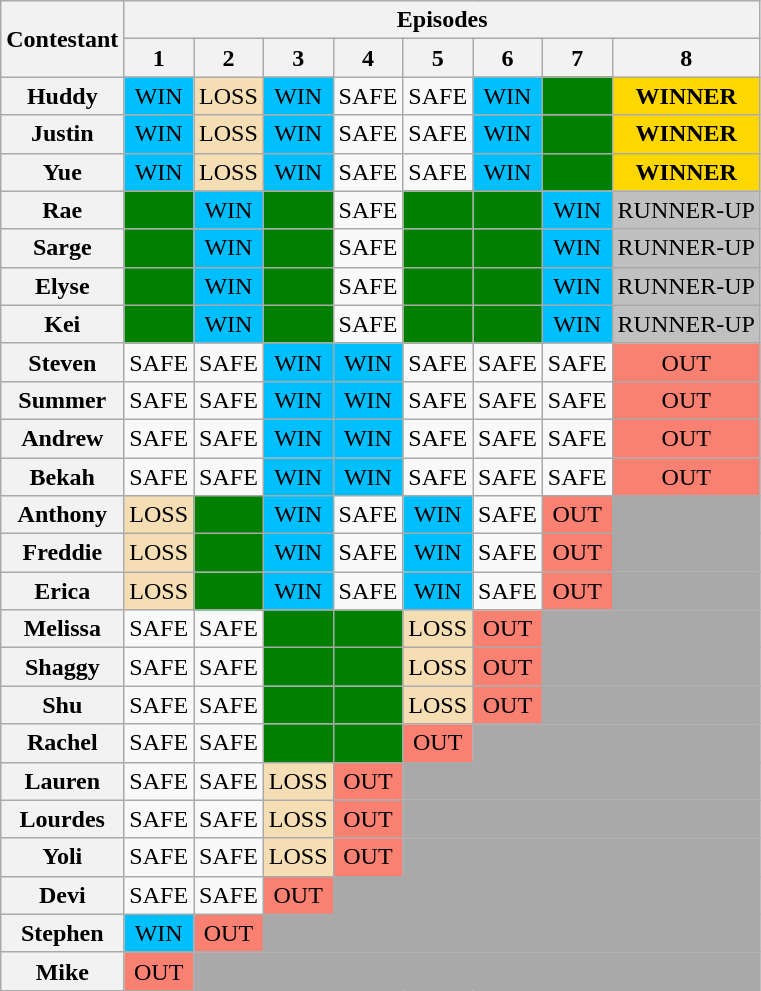<table class="wikitable" style="text-align:center;">
<tr>
<th rowspan="2">Contestant</th>
<th colspan="8">Episodes</th>
</tr>
<tr>
<th>1</th>
<th>2</th>
<th>3</th>
<th>4</th>
<th>5</th>
<th>6</th>
<th>7</th>
<th>8</th>
</tr>
<tr>
<th>Huddy</th>
<td bgcolor=deepskyblue>WIN</td>
<td bgcolor=wheat>LOSS</td>
<td bgcolor=deepskyblue>WIN</td>
<td>SAFE</td>
<td>SAFE</td>
<td bgcolor=deepskyblue>WIN</td>
<td bgcolor=green></td>
<td bgcolor=gold><strong>WINNER</strong></td>
</tr>
<tr>
<th>Justin</th>
<td bgcolor=deepskyblue>WIN</td>
<td bgcolor=wheat>LOSS</td>
<td bgcolor=deepskyblue>WIN</td>
<td>SAFE</td>
<td>SAFE</td>
<td bgcolor=deepskyblue>WIN</td>
<td bgcolor=green></td>
<td bgcolor=gold><strong>WINNER</strong></td>
</tr>
<tr>
<th>Yue</th>
<td bgcolor=deepskyblue>WIN</td>
<td bgcolor=wheat>LOSS</td>
<td bgcolor=deepskyblue>WIN</td>
<td>SAFE</td>
<td>SAFE</td>
<td bgcolor=deepskyblue>WIN</td>
<td bgcolor=green></td>
<td bgcolor=gold><strong>WINNER</strong></td>
</tr>
<tr>
<th>Rae</th>
<td bgcolor=green></td>
<td bgcolor=deepskyblue>WIN</td>
<td bgcolor=green></td>
<td>SAFE</td>
<td bgcolor=green></td>
<td bgcolor=green></td>
<td bgcolor=deepskyblue>WIN</td>
<td style="background:silver;">RUNNER-UP</td>
</tr>
<tr>
<th>Sarge</th>
<td bgcolor=green></td>
<td bgcolor=deepskyblue>WIN</td>
<td bgcolor=green></td>
<td>SAFE</td>
<td bgcolor=green></td>
<td bgcolor=green></td>
<td bgcolor=deepskyblue>WIN</td>
<td style="background:silver;">RUNNER-UP</td>
</tr>
<tr>
<th>Elyse</th>
<td bgcolor=green></td>
<td bgcolor=deepskyblue>WIN</td>
<td bgcolor=green></td>
<td>SAFE</td>
<td bgcolor=green></td>
<td bgcolor=green></td>
<td bgcolor=deepskyblue>WIN</td>
<td style="background:silver;">RUNNER-UP</td>
</tr>
<tr>
<th>Kei</th>
<td bgcolor=green></td>
<td bgcolor=deepskyblue>WIN</td>
<td bgcolor=green></td>
<td>SAFE</td>
<td bgcolor=green></td>
<td bgcolor=green></td>
<td bgcolor=deepskyblue>WIN</td>
<td style="background:silver;">RUNNER-UP</td>
</tr>
<tr>
<th>Steven</th>
<td>SAFE</td>
<td>SAFE</td>
<td bgcolor=deepskyblue>WIN</td>
<td bgcolor=deepskyblue>WIN</td>
<td>SAFE</td>
<td>SAFE</td>
<td>SAFE</td>
<td bgcolor="salmon">OUT</td>
</tr>
<tr>
<th>Summer</th>
<td>SAFE</td>
<td>SAFE</td>
<td bgcolor=deepskyblue>WIN</td>
<td bgcolor=deepskyblue>WIN</td>
<td>SAFE</td>
<td>SAFE</td>
<td>SAFE</td>
<td bgcolor="salmon">OUT</td>
</tr>
<tr>
<th>Andrew</th>
<td>SAFE</td>
<td>SAFE</td>
<td bgcolor=deepskyblue>WIN</td>
<td bgcolor=deepskyblue>WIN</td>
<td>SAFE</td>
<td>SAFE</td>
<td>SAFE</td>
<td bgcolor="salmon">OUT</td>
</tr>
<tr>
<th>Bekah</th>
<td>SAFE</td>
<td>SAFE</td>
<td bgcolor=deepskyblue>WIN</td>
<td bgcolor=deepskyblue>WIN</td>
<td>SAFE</td>
<td>SAFE</td>
<td>SAFE</td>
<td bgcolor="salmon">OUT</td>
</tr>
<tr>
<th>Anthony</th>
<td bgcolor=wheat>LOSS</td>
<td bgcolor=green></td>
<td bgcolor=deepskyblue>WIN</td>
<td>SAFE</td>
<td bgcolor=deepskyblue>WIN</td>
<td>SAFE</td>
<td bgcolor="salmon">OUT</td>
<td colspan="1" bgcolor="darkgrey"></td>
</tr>
<tr>
<th>Freddie</th>
<td bgcolor=wheat>LOSS</td>
<td bgcolor=green></td>
<td bgcolor=deepskyblue>WIN</td>
<td>SAFE</td>
<td bgcolor=deepskyblue>WIN</td>
<td>SAFE</td>
<td bgcolor="salmon">OUT</td>
<td colspan="1" bgcolor="darkgrey"></td>
</tr>
<tr>
<th>Erica</th>
<td bgcolor=wheat>LOSS</td>
<td bgcolor=green></td>
<td bgcolor=deepskyblue>WIN</td>
<td>SAFE</td>
<td bgcolor=deepskyblue>WIN</td>
<td>SAFE</td>
<td bgcolor="salmon">OUT</td>
<td colspan="1" bgcolor="darkgrey"></td>
</tr>
<tr>
<th>Melissa</th>
<td>SAFE</td>
<td>SAFE</td>
<td bgcolor=green></td>
<td bgcolor=green></td>
<td bgcolor=wheat>LOSS</td>
<td bgcolor="salmon">OUT</td>
<td colspan="2" bgcolor="darkgrey"></td>
</tr>
<tr>
<th>Shaggy</th>
<td>SAFE</td>
<td>SAFE</td>
<td bgcolor=green></td>
<td bgcolor=green></td>
<td bgcolor=wheat>LOSS</td>
<td bgcolor="salmon">OUT</td>
<td colspan="2" bgcolor="darkgrey"></td>
</tr>
<tr>
<th>Shu</th>
<td>SAFE</td>
<td>SAFE</td>
<td bgcolor=green></td>
<td bgcolor=green></td>
<td bgcolor=wheat>LOSS</td>
<td bgcolor="salmon">OUT</td>
<td colspan="2" bgcolor="darkgrey"></td>
</tr>
<tr>
<th>Rachel</th>
<td>SAFE</td>
<td>SAFE</td>
<td bgcolor=green></td>
<td bgcolor=green></td>
<td bgcolor="salmon">OUT</td>
<td colspan="3" bgcolor="darkgrey"></td>
</tr>
<tr>
<th>Lauren</th>
<td>SAFE</td>
<td>SAFE</td>
<td bgcolor=wheat>LOSS</td>
<td bgcolor="salmon">OUT</td>
<td colspan="4" bgcolor="darkgrey"></td>
</tr>
<tr>
<th>Lourdes</th>
<td>SAFE</td>
<td>SAFE</td>
<td bgcolor=wheat>LOSS</td>
<td bgcolor="salmon">OUT</td>
<td colspan="4" bgcolor="darkgrey"></td>
</tr>
<tr>
<th>Yoli</th>
<td>SAFE</td>
<td>SAFE</td>
<td bgcolor=wheat>LOSS</td>
<td bgcolor="salmon">OUT</td>
<td colspan="4" bgcolor="darkgrey"></td>
</tr>
<tr>
<th>Devi</th>
<td>SAFE</td>
<td>SAFE</td>
<td bgcolor="salmon">OUT</td>
<td colspan="5" bgcolor="darkgrey"></td>
</tr>
<tr>
<th>Stephen</th>
<td bgcolor=deepskyblue>WIN</td>
<td bgcolor="salmon">OUT</td>
<td colspan="6" bgcolor="darkgrey"></td>
</tr>
<tr>
<th>Mike</th>
<td bgcolor="salmon">OUT</td>
<td colspan="7" bgcolor="darkgrey"></td>
</tr>
</table>
